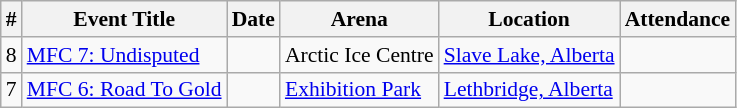<table class="sortable wikitable succession-box" style="font-size:90%;">
<tr>
<th scope="col">#</th>
<th scope="col">Event Title</th>
<th scope="col">Date</th>
<th scope="col">Arena</th>
<th scope="col">Location</th>
<th scope="col">Attendance</th>
</tr>
<tr>
<td align=center>8</td>
<td><a href='#'>MFC 7: Undisputed</a></td>
<td></td>
<td>Arctic Ice Centre</td>
<td><a href='#'>Slave Lake, Alberta</a></td>
<td></td>
</tr>
<tr>
<td align=center>7</td>
<td><a href='#'>MFC 6: Road To Gold</a></td>
<td></td>
<td><a href='#'>Exhibition Park</a></td>
<td><a href='#'>Lethbridge, Alberta</a></td>
<td></td>
</tr>
</table>
